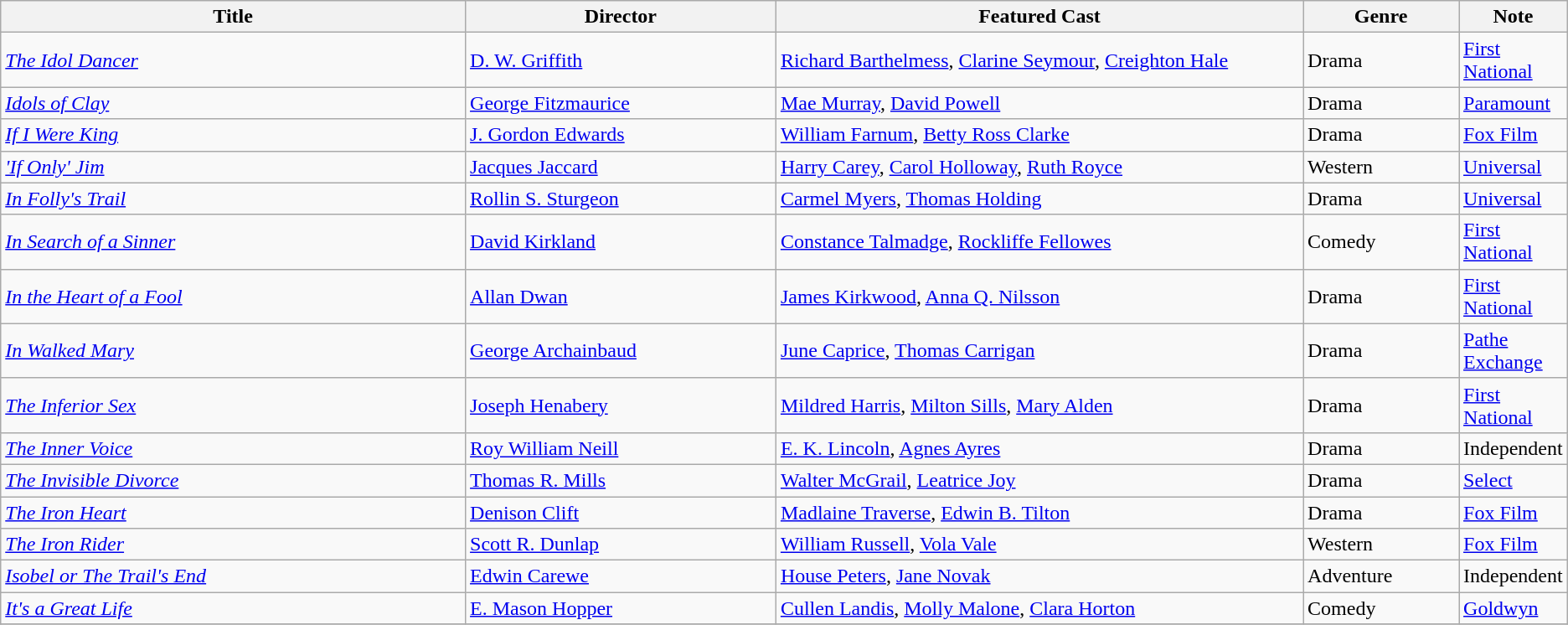<table class="wikitable">
<tr>
<th style="width:30%;">Title</th>
<th style="width:20%;">Director</th>
<th style="width:34%;">Featured Cast</th>
<th style="width:10%;">Genre</th>
<th style="width:10%;">Note</th>
</tr>
<tr>
<td><em><a href='#'>The Idol Dancer</a></em></td>
<td><a href='#'>D. W. Griffith</a></td>
<td><a href='#'>Richard Barthelmess</a>, <a href='#'>Clarine Seymour</a>, <a href='#'>Creighton Hale</a></td>
<td>Drama</td>
<td><a href='#'>First National</a></td>
</tr>
<tr>
<td><em><a href='#'>Idols of Clay</a></em></td>
<td><a href='#'>George Fitzmaurice</a></td>
<td><a href='#'>Mae Murray</a>, <a href='#'>David Powell</a></td>
<td>Drama</td>
<td><a href='#'>Paramount</a></td>
</tr>
<tr>
<td><em><a href='#'>If I Were King</a></em></td>
<td><a href='#'>J. Gordon Edwards</a></td>
<td><a href='#'>William Farnum</a>, <a href='#'>Betty Ross Clarke</a></td>
<td>Drama</td>
<td><a href='#'>Fox Film</a></td>
</tr>
<tr>
<td><em><a href='#'>'If Only' Jim</a></em></td>
<td><a href='#'>Jacques Jaccard</a></td>
<td><a href='#'>Harry Carey</a>, <a href='#'>Carol Holloway</a>, <a href='#'>Ruth Royce</a></td>
<td>Western</td>
<td><a href='#'>Universal</a></td>
</tr>
<tr>
<td><em><a href='#'>In Folly's Trail</a></em></td>
<td><a href='#'>Rollin S. Sturgeon</a></td>
<td><a href='#'>Carmel Myers</a>, <a href='#'>Thomas Holding</a></td>
<td>Drama</td>
<td><a href='#'>Universal</a></td>
</tr>
<tr>
<td><em><a href='#'>In Search of a Sinner</a></em></td>
<td><a href='#'>David Kirkland</a></td>
<td><a href='#'>Constance Talmadge</a>, <a href='#'>Rockliffe Fellowes</a></td>
<td>Comedy</td>
<td><a href='#'>First National</a></td>
</tr>
<tr>
<td><em><a href='#'>In the Heart of a Fool</a></em></td>
<td><a href='#'>Allan Dwan</a></td>
<td><a href='#'>James Kirkwood</a>, <a href='#'>Anna Q. Nilsson</a></td>
<td>Drama</td>
<td><a href='#'>First National</a></td>
</tr>
<tr>
<td><em><a href='#'>In Walked Mary</a></em></td>
<td><a href='#'>George Archainbaud</a></td>
<td><a href='#'>June Caprice</a>, <a href='#'>Thomas Carrigan</a></td>
<td>Drama</td>
<td><a href='#'>Pathe Exchange</a></td>
</tr>
<tr>
<td><em><a href='#'>The Inferior Sex</a></em></td>
<td><a href='#'>Joseph Henabery</a></td>
<td><a href='#'>Mildred Harris</a>, <a href='#'>Milton Sills</a>, <a href='#'>Mary Alden</a></td>
<td>Drama</td>
<td><a href='#'>First National</a></td>
</tr>
<tr>
<td><em><a href='#'>The Inner Voice</a></em></td>
<td><a href='#'>Roy William Neill</a></td>
<td><a href='#'>E. K. Lincoln</a>, <a href='#'>Agnes Ayres</a></td>
<td>Drama</td>
<td>Independent</td>
</tr>
<tr>
<td><em><a href='#'>The Invisible Divorce</a></em></td>
<td><a href='#'>Thomas R. Mills</a></td>
<td><a href='#'>Walter McGrail</a>, <a href='#'>Leatrice Joy</a></td>
<td>Drama</td>
<td><a href='#'>Select</a></td>
</tr>
<tr>
<td><em><a href='#'>The Iron Heart</a></em></td>
<td><a href='#'>Denison Clift</a></td>
<td><a href='#'>Madlaine Traverse</a>, <a href='#'>Edwin B. Tilton</a></td>
<td>Drama</td>
<td><a href='#'>Fox Film</a></td>
</tr>
<tr>
<td><em><a href='#'>The Iron Rider</a></em></td>
<td><a href='#'>Scott R. Dunlap</a></td>
<td><a href='#'>William Russell</a>, <a href='#'>Vola Vale</a></td>
<td>Western</td>
<td><a href='#'>Fox Film</a></td>
</tr>
<tr>
<td><em><a href='#'>Isobel or The Trail's End</a></em></td>
<td><a href='#'>Edwin Carewe</a></td>
<td><a href='#'>House Peters</a>, <a href='#'>Jane Novak</a></td>
<td>Adventure</td>
<td>Independent</td>
</tr>
<tr>
<td><em><a href='#'>It's a Great Life</a></em></td>
<td><a href='#'>E. Mason Hopper</a></td>
<td><a href='#'>Cullen Landis</a>, <a href='#'>Molly Malone</a>, <a href='#'>Clara Horton</a></td>
<td>Comedy</td>
<td><a href='#'>Goldwyn</a></td>
</tr>
<tr>
</tr>
</table>
